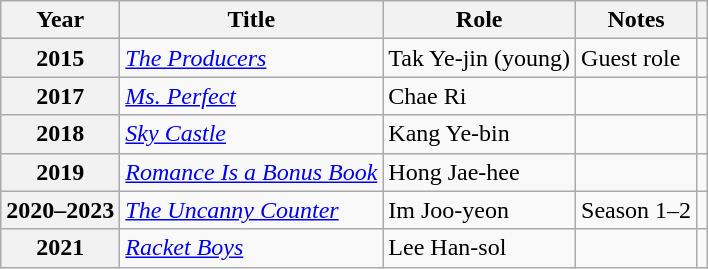<table class="wikitable plainrowheaders sortable">
<tr>
<th scope="col">Year</th>
<th scope="col">Title</th>
<th scope="col">Role</th>
<th scope="col">Notes</th>
<th scope="col" class="unsortable"></th>
</tr>
<tr>
<th scope="row">2015</th>
<td><em><a href='#'>The Producers</a></em></td>
<td>Tak Ye-jin (young)</td>
<td>Guest role</td>
<td style="text-align:center"></td>
</tr>
<tr>
<th scope="row">2017</th>
<td><em><a href='#'>Ms. Perfect</a></em></td>
<td>Chae Ri</td>
<td></td>
<td style="text-align:center"></td>
</tr>
<tr>
<th scope="row">2018</th>
<td><em><a href='#'>Sky Castle</a></em></td>
<td>Kang Ye-bin</td>
<td></td>
<td style="text-align:center"></td>
</tr>
<tr>
<th scope="row">2019</th>
<td><em><a href='#'>Romance Is a Bonus Book</a></em></td>
<td>Hong Jae-hee</td>
<td></td>
<td style="text-align:center"></td>
</tr>
<tr>
<th scope="row">2020–2023</th>
<td><em><a href='#'>The Uncanny Counter</a></em></td>
<td>Im Joo-yeon</td>
<td>Season 1–2</td>
<td style="text-align:center"></td>
</tr>
<tr>
<th scope="row">2021</th>
<td><em><a href='#'>Racket Boys</a></em></td>
<td>Lee Han-sol</td>
<td></td>
<td style="text-align:center"></td>
</tr>
</table>
